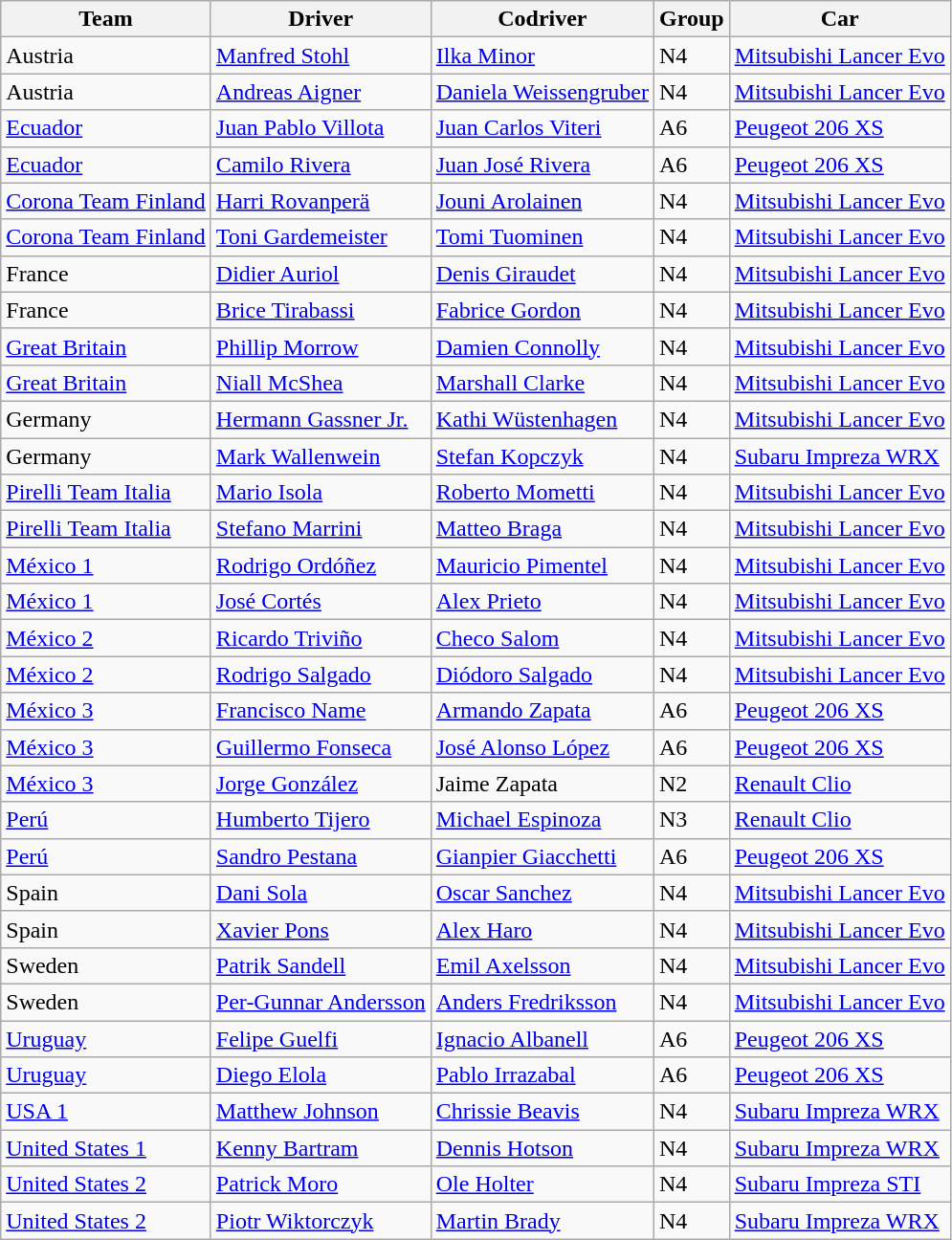<table class="wikitable" border="1">
<tr>
<th>Team</th>
<th>Driver</th>
<th>Codriver</th>
<th>Group</th>
<th>Car</th>
</tr>
<tr>
<td> Austria</td>
<td><a href='#'>Manfred Stohl</a></td>
<td><a href='#'>Ilka Minor</a></td>
<td>N4</td>
<td><a href='#'>Mitsubishi Lancer Evo</a></td>
</tr>
<tr>
<td> Austria</td>
<td><a href='#'>Andreas Aigner</a></td>
<td><a href='#'>Daniela Weissengruber</a></td>
<td>N4</td>
<td><a href='#'>Mitsubishi Lancer Evo</a></td>
</tr>
<tr>
<td> <a href='#'>Ecuador</a></td>
<td><a href='#'>Juan Pablo Villota</a></td>
<td><a href='#'>Juan Carlos Viteri</a></td>
<td>A6</td>
<td><a href='#'>Peugeot 206 XS</a></td>
</tr>
<tr>
<td> <a href='#'>Ecuador</a></td>
<td><a href='#'>Camilo Rivera</a></td>
<td><a href='#'>Juan José Rivera</a></td>
<td>A6</td>
<td><a href='#'>Peugeot 206 XS</a></td>
</tr>
<tr>
<td> <a href='#'>Corona Team Finland</a></td>
<td><a href='#'>Harri Rovanperä</a></td>
<td><a href='#'>Jouni Arolainen</a></td>
<td>N4</td>
<td><a href='#'>Mitsubishi Lancer Evo</a></td>
</tr>
<tr>
<td> <a href='#'>Corona Team Finland</a></td>
<td><a href='#'>Toni Gardemeister</a></td>
<td><a href='#'>Tomi Tuominen</a></td>
<td>N4</td>
<td><a href='#'>Mitsubishi Lancer Evo</a></td>
</tr>
<tr>
<td> France</td>
<td><a href='#'>Didier Auriol</a></td>
<td><a href='#'>Denis Giraudet</a></td>
<td>N4</td>
<td><a href='#'>Mitsubishi Lancer Evo</a></td>
</tr>
<tr>
<td> France</td>
<td><a href='#'>Brice Tirabassi</a></td>
<td><a href='#'>Fabrice Gordon</a></td>
<td>N4</td>
<td><a href='#'>Mitsubishi Lancer Evo</a></td>
</tr>
<tr>
<td> <a href='#'>Great Britain</a></td>
<td><a href='#'>Phillip Morrow</a></td>
<td><a href='#'>Damien Connolly</a></td>
<td>N4</td>
<td><a href='#'>Mitsubishi Lancer Evo</a></td>
</tr>
<tr>
<td> <a href='#'>Great Britain</a></td>
<td><a href='#'>Niall McShea</a></td>
<td><a href='#'>Marshall Clarke</a></td>
<td>N4</td>
<td><a href='#'>Mitsubishi Lancer Evo</a></td>
</tr>
<tr>
<td> Germany</td>
<td><a href='#'>Hermann Gassner Jr.</a></td>
<td><a href='#'>Kathi Wüstenhagen</a></td>
<td>N4</td>
<td><a href='#'>Mitsubishi Lancer Evo</a></td>
</tr>
<tr>
<td> Germany</td>
<td><a href='#'>Mark Wallenwein</a></td>
<td><a href='#'>Stefan Kopczyk</a></td>
<td>N4</td>
<td><a href='#'>Subaru Impreza WRX</a></td>
</tr>
<tr>
<td> <a href='#'>Pirelli Team Italia</a></td>
<td><a href='#'>Mario Isola</a></td>
<td><a href='#'>Roberto Mometti</a></td>
<td>N4</td>
<td><a href='#'>Mitsubishi Lancer Evo</a></td>
</tr>
<tr>
<td> <a href='#'>Pirelli Team Italia</a></td>
<td><a href='#'>Stefano Marrini</a></td>
<td><a href='#'>Matteo Braga</a></td>
<td>N4</td>
<td><a href='#'>Mitsubishi Lancer Evo</a></td>
</tr>
<tr>
<td> <a href='#'>México 1</a></td>
<td><a href='#'>Rodrigo Ordóñez</a></td>
<td><a href='#'>Mauricio Pimentel</a></td>
<td>N4</td>
<td><a href='#'>Mitsubishi Lancer Evo</a></td>
</tr>
<tr>
<td> <a href='#'>México 1</a></td>
<td><a href='#'>José Cortés</a></td>
<td><a href='#'>Alex Prieto</a></td>
<td>N4</td>
<td><a href='#'>Mitsubishi Lancer Evo</a></td>
</tr>
<tr>
<td> <a href='#'>México 2</a></td>
<td><a href='#'>Ricardo Triviño</a></td>
<td><a href='#'>Checo Salom</a></td>
<td>N4</td>
<td><a href='#'>Mitsubishi Lancer Evo</a></td>
</tr>
<tr>
<td> <a href='#'>México 2</a></td>
<td><a href='#'>Rodrigo Salgado</a></td>
<td><a href='#'>Diódoro Salgado</a></td>
<td>N4</td>
<td><a href='#'>Mitsubishi Lancer Evo</a></td>
</tr>
<tr>
<td> <a href='#'>México 3</a></td>
<td><a href='#'>Francisco Name</a></td>
<td><a href='#'>Armando Zapata</a></td>
<td>A6</td>
<td><a href='#'>Peugeot 206 XS</a></td>
</tr>
<tr>
<td> <a href='#'>México 3</a></td>
<td><a href='#'>Guillermo Fonseca</a></td>
<td><a href='#'>José Alonso López</a></td>
<td>A6</td>
<td><a href='#'>Peugeot 206 XS</a></td>
</tr>
<tr>
<td> <a href='#'>México 3</a></td>
<td><a href='#'>Jorge González</a></td>
<td>Jaime Zapata</td>
<td>N2</td>
<td><a href='#'>Renault Clio</a></td>
</tr>
<tr>
<td> <a href='#'>Perú</a></td>
<td><a href='#'>Humberto Tijero</a></td>
<td><a href='#'>Michael Espinoza</a></td>
<td>N3</td>
<td><a href='#'>Renault Clio</a></td>
</tr>
<tr>
<td> <a href='#'>Perú</a></td>
<td><a href='#'>Sandro Pestana</a></td>
<td><a href='#'>Gianpier Giacchetti</a></td>
<td>A6</td>
<td><a href='#'>Peugeot 206 XS</a></td>
</tr>
<tr>
<td> Spain</td>
<td><a href='#'>Dani Sola</a></td>
<td><a href='#'>Oscar Sanchez</a></td>
<td>N4</td>
<td><a href='#'>Mitsubishi Lancer Evo</a></td>
</tr>
<tr>
<td> Spain</td>
<td><a href='#'>Xavier Pons</a></td>
<td><a href='#'>Alex Haro</a></td>
<td>N4</td>
<td><a href='#'>Mitsubishi Lancer Evo</a></td>
</tr>
<tr>
<td> Sweden</td>
<td><a href='#'>Patrik Sandell</a></td>
<td><a href='#'>Emil Axelsson</a></td>
<td>N4</td>
<td><a href='#'>Mitsubishi Lancer Evo</a></td>
</tr>
<tr>
<td> Sweden</td>
<td><a href='#'>Per-Gunnar Andersson</a></td>
<td><a href='#'>Anders Fredriksson</a></td>
<td>N4</td>
<td><a href='#'>Mitsubishi Lancer Evo</a></td>
</tr>
<tr>
<td> <a href='#'>Uruguay</a></td>
<td><a href='#'>Felipe Guelfi</a></td>
<td><a href='#'>Ignacio Albanell</a></td>
<td>A6</td>
<td><a href='#'>Peugeot 206 XS</a></td>
</tr>
<tr>
<td> <a href='#'>Uruguay</a></td>
<td><a href='#'>Diego Elola</a></td>
<td><a href='#'>Pablo Irrazabal</a></td>
<td>A6</td>
<td><a href='#'>Peugeot 206 XS</a></td>
</tr>
<tr>
<td> <a href='#'>USA 1</a></td>
<td><a href='#'>Matthew Johnson</a></td>
<td><a href='#'>Chrissie Beavis</a></td>
<td>N4</td>
<td><a href='#'>Subaru Impreza WRX</a></td>
</tr>
<tr>
<td> <a href='#'>United States 1</a></td>
<td><a href='#'>Kenny Bartram</a></td>
<td><a href='#'>Dennis Hotson</a></td>
<td>N4</td>
<td><a href='#'>Subaru Impreza WRX</a></td>
</tr>
<tr>
<td> <a href='#'>United States 2</a></td>
<td><a href='#'>Patrick Moro</a></td>
<td><a href='#'>Ole Holter</a></td>
<td>N4</td>
<td><a href='#'>Subaru Impreza STI</a></td>
</tr>
<tr>
<td> <a href='#'>United States 2</a></td>
<td><a href='#'>Piotr Wiktorczyk</a></td>
<td><a href='#'>Martin Brady</a></td>
<td>N4</td>
<td><a href='#'>Subaru Impreza WRX</a></td>
</tr>
</table>
